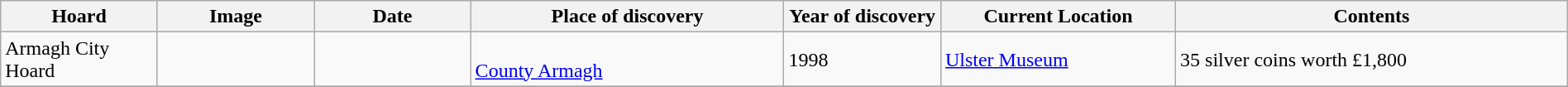<table class="wikitable sortable" style="width: 100%">
<tr>
<th width="10%">Hoard</th>
<th width="10%">Image</th>
<th width="10%">Date</th>
<th width="20%">Place of discovery</th>
<th width="10%">Year of discovery</th>
<th width="15%">Current Location</th>
<th class="unsortable" width="25%">Contents</th>
</tr>
<tr>
<td>Armagh City Hoard</td>
<td></td>
<td></td>
<td><br><a href='#'>County Armagh</a><br><small></small></td>
<td>1998</td>
<td><a href='#'>Ulster Museum</a></td>
<td>35 silver coins worth £1,800</td>
</tr>
<tr>
</tr>
</table>
